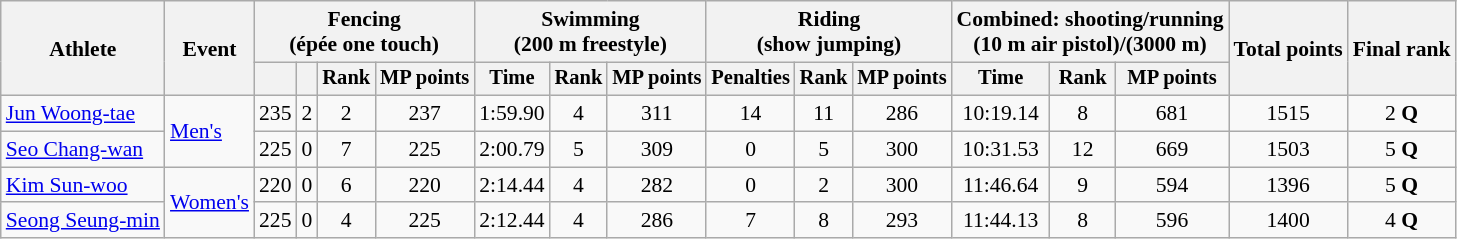<table class="wikitable" style="font-size:90%">
<tr>
<th rowspan="2">Athlete</th>
<th rowspan="2">Event</th>
<th colspan=4>Fencing<br><span>(épée one touch)</span></th>
<th colspan=3>Swimming<br><span>(200 m freestyle)</span></th>
<th colspan=3>Riding<br><span>(show jumping)</span></th>
<th colspan=3>Combined: shooting/running<br><span>(10 m air pistol)/(3000 m)</span></th>
<th rowspan=2>Total points</th>
<th rowspan=2>Final rank</th>
</tr>
<tr style="font-size:95%">
<th></th>
<th></th>
<th>Rank</th>
<th>MP points</th>
<th>Time</th>
<th>Rank</th>
<th>MP points</th>
<th>Penalties</th>
<th>Rank</th>
<th>MP points</th>
<th>Time</th>
<th>Rank</th>
<th>MP points</th>
</tr>
<tr align=center>
<td align=left><a href='#'>Jun Woong-tae</a></td>
<td align=left rowspan=2><a href='#'>Men's</a></td>
<td>235</td>
<td>2</td>
<td>2</td>
<td>237</td>
<td>1:59.90</td>
<td>4</td>
<td>311</td>
<td>14</td>
<td>11</td>
<td>286</td>
<td>10:19.14</td>
<td>8</td>
<td>681</td>
<td>1515</td>
<td>2 <strong>Q</strong></td>
</tr>
<tr align=center>
<td align=left><a href='#'>Seo Chang-wan</a></td>
<td>225</td>
<td>0</td>
<td>7</td>
<td>225</td>
<td>2:00.79</td>
<td>5</td>
<td>309</td>
<td>0</td>
<td>5</td>
<td>300</td>
<td>10:31.53</td>
<td>12</td>
<td>669</td>
<td>1503</td>
<td>5 <strong>Q</strong></td>
</tr>
<tr align=center>
<td align=left><a href='#'>Kim Sun-woo</a></td>
<td align=left rowspan=2><a href='#'>Women's</a></td>
<td>220</td>
<td>0</td>
<td>6</td>
<td>220</td>
<td>2:14.44</td>
<td>4</td>
<td>282</td>
<td>0</td>
<td>2</td>
<td>300</td>
<td>11:46.64</td>
<td>9</td>
<td>594</td>
<td>1396</td>
<td>5 <strong>Q</strong></td>
</tr>
<tr align=center>
<td align=left><a href='#'>Seong Seung-min</a></td>
<td>225</td>
<td>0</td>
<td>4</td>
<td>225</td>
<td>2:12.44</td>
<td>4</td>
<td>286</td>
<td>7</td>
<td>8</td>
<td>293</td>
<td>11:44.13</td>
<td>8</td>
<td>596</td>
<td>1400</td>
<td>4 <strong>Q</strong></td>
</tr>
</table>
